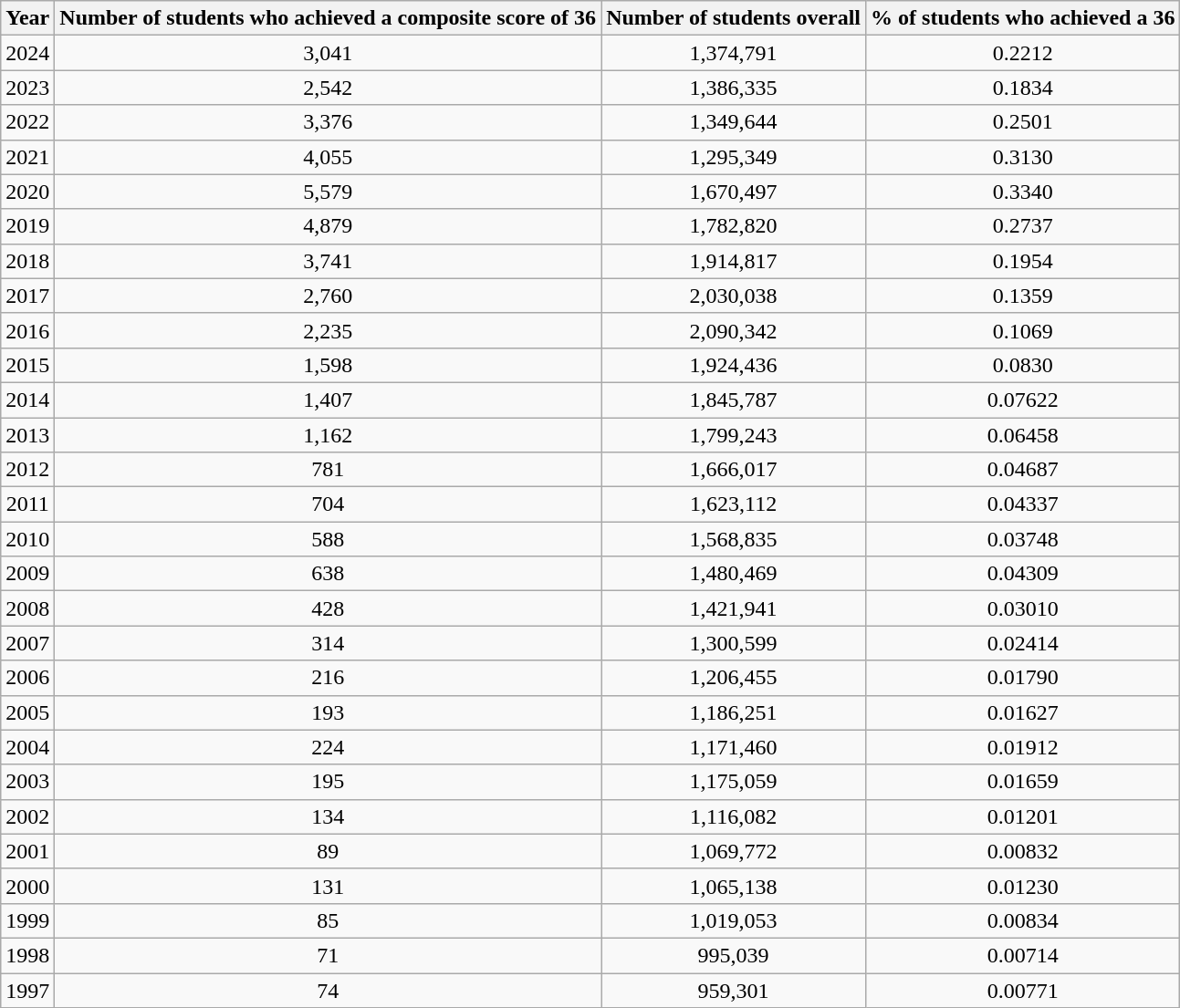<table class="wikitable sortable">
<tr>
<th>Year</th>
<th>Number of students who achieved a composite score of 36</th>
<th>Number of students overall</th>
<th>% of students who achieved a 36</th>
</tr>
<tr align="center">
<td>2024</td>
<td>3,041</td>
<td>1,374,791</td>
<td>0.2212</td>
</tr>
<tr align="center">
<td>2023</td>
<td>2,542</td>
<td>1,386,335</td>
<td>0.1834</td>
</tr>
<tr align="center">
<td>2022</td>
<td>3,376</td>
<td>1,349,644</td>
<td>0.2501</td>
</tr>
<tr align="center">
<td>2021</td>
<td>4,055</td>
<td>1,295,349</td>
<td>0.3130</td>
</tr>
<tr align="center">
<td>2020</td>
<td>5,579</td>
<td>1,670,497</td>
<td>0.3340</td>
</tr>
<tr align="center">
<td>2019</td>
<td>4,879</td>
<td>1,782,820</td>
<td>0.2737</td>
</tr>
<tr align="center">
<td>2018</td>
<td>3,741</td>
<td>1,914,817</td>
<td>0.1954</td>
</tr>
<tr align="center">
<td>2017</td>
<td>2,760</td>
<td>2,030,038</td>
<td>0.1359</td>
</tr>
<tr align="center">
<td>2016</td>
<td>2,235</td>
<td>2,090,342</td>
<td>0.1069</td>
</tr>
<tr align="center">
<td>2015</td>
<td>1,598</td>
<td>1,924,436</td>
<td>0.0830</td>
</tr>
<tr align="center">
<td>2014</td>
<td>1,407</td>
<td>1,845,787</td>
<td>0.07622</td>
</tr>
<tr align="center">
<td>2013</td>
<td>1,162</td>
<td>1,799,243</td>
<td>0.06458</td>
</tr>
<tr align="center">
<td>2012</td>
<td>781</td>
<td>1,666,017</td>
<td>0.04687</td>
</tr>
<tr align="center">
<td>2011</td>
<td>704</td>
<td>1,623,112</td>
<td>0.04337</td>
</tr>
<tr align="center">
<td>2010</td>
<td>588</td>
<td>1,568,835</td>
<td>0.03748</td>
</tr>
<tr align="center">
<td>2009</td>
<td>638</td>
<td>1,480,469</td>
<td>0.04309</td>
</tr>
<tr align="center">
<td>2008</td>
<td>428</td>
<td>1,421,941</td>
<td>0.03010</td>
</tr>
<tr align="center">
<td>2007</td>
<td>314</td>
<td>1,300,599</td>
<td>0.02414</td>
</tr>
<tr align="center">
<td>2006</td>
<td>216</td>
<td>1,206,455</td>
<td>0.01790</td>
</tr>
<tr align="center">
<td>2005</td>
<td>193</td>
<td>1,186,251</td>
<td>0.01627</td>
</tr>
<tr align="center">
<td>2004</td>
<td>224</td>
<td>1,171,460</td>
<td>0.01912</td>
</tr>
<tr align="center">
<td>2003</td>
<td>195</td>
<td>1,175,059</td>
<td>0.01659</td>
</tr>
<tr align="center">
<td>2002</td>
<td>134</td>
<td>1,116,082</td>
<td>0.01201</td>
</tr>
<tr align="center">
<td>2001</td>
<td>89</td>
<td>1,069,772</td>
<td>0.00832</td>
</tr>
<tr align="center">
<td>2000</td>
<td>131</td>
<td>1,065,138</td>
<td>0.01230</td>
</tr>
<tr align="center">
<td>1999</td>
<td>85</td>
<td>1,019,053</td>
<td>0.00834</td>
</tr>
<tr align="center">
<td>1998</td>
<td>71</td>
<td>995,039</td>
<td>0.00714</td>
</tr>
<tr align="center">
<td>1997</td>
<td>74</td>
<td>959,301</td>
<td>0.00771</td>
</tr>
</table>
